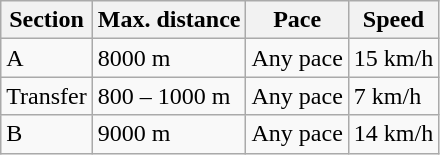<table class="wikitable" border="1">
<tr>
<th>Section</th>
<th>Max. distance</th>
<th>Pace</th>
<th>Speed</th>
</tr>
<tr>
<td>A</td>
<td>8000 m</td>
<td>Any pace</td>
<td>15 km/h</td>
</tr>
<tr>
<td>Transfer</td>
<td>800 – 1000 m</td>
<td>Any pace</td>
<td>7 km/h</td>
</tr>
<tr>
<td>B</td>
<td>9000 m</td>
<td>Any pace</td>
<td>14 km/h</td>
</tr>
</table>
